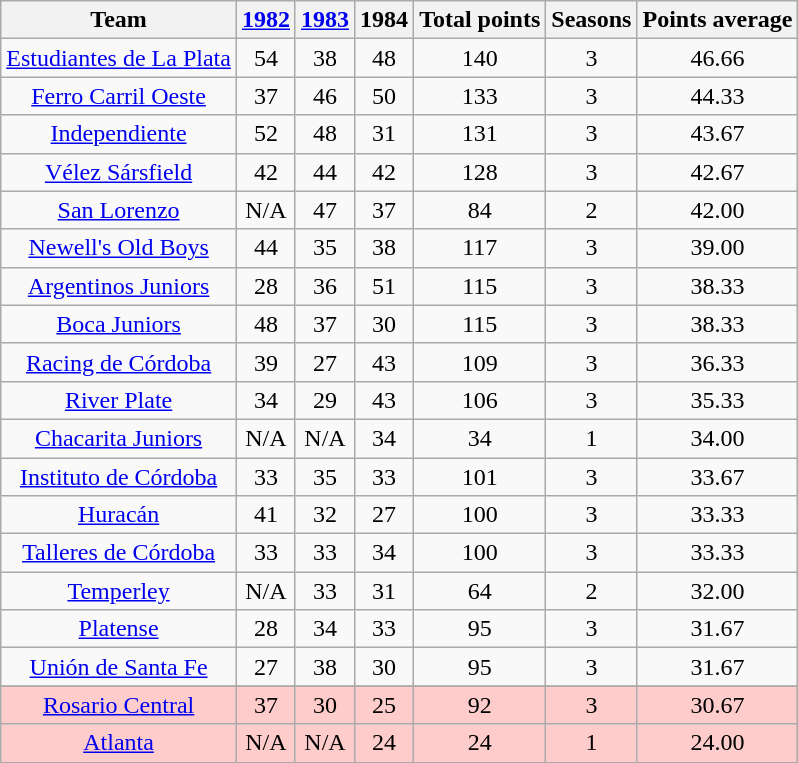<table class="wikitable" style="text-align:center">
<tr>
<th>Team</th>
<th><a href='#'>1982</a></th>
<th><a href='#'>1983</a></th>
<th>1984</th>
<th>Total points</th>
<th>Seasons</th>
<th>Points average</th>
</tr>
<tr>
<td><a href='#'>Estudiantes de La Plata</a></td>
<td>54</td>
<td>38</td>
<td>48</td>
<td>140</td>
<td>3</td>
<td>46.66</td>
</tr>
<tr>
<td><a href='#'>Ferro Carril Oeste</a></td>
<td>37</td>
<td>46</td>
<td>50</td>
<td>133</td>
<td>3</td>
<td>44.33</td>
</tr>
<tr>
<td><a href='#'>Independiente</a></td>
<td>52</td>
<td>48</td>
<td>31</td>
<td>131</td>
<td>3</td>
<td>43.67</td>
</tr>
<tr>
<td><a href='#'>Vélez Sársfield</a></td>
<td>42</td>
<td>44</td>
<td>42</td>
<td>128</td>
<td>3</td>
<td>42.67</td>
</tr>
<tr>
<td><a href='#'>San Lorenzo</a></td>
<td>N/A</td>
<td>47</td>
<td>37</td>
<td>84</td>
<td>2</td>
<td>42.00</td>
</tr>
<tr>
<td><a href='#'>Newell's Old Boys</a></td>
<td>44</td>
<td>35</td>
<td>38</td>
<td>117</td>
<td>3</td>
<td>39.00</td>
</tr>
<tr>
<td><a href='#'>Argentinos Juniors</a></td>
<td>28</td>
<td>36</td>
<td>51</td>
<td>115</td>
<td>3</td>
<td>38.33</td>
</tr>
<tr>
<td><a href='#'>Boca Juniors</a></td>
<td>48</td>
<td>37</td>
<td>30</td>
<td>115</td>
<td>3</td>
<td>38.33</td>
</tr>
<tr>
<td><a href='#'>Racing de Córdoba</a></td>
<td>39</td>
<td>27</td>
<td>43</td>
<td>109</td>
<td>3</td>
<td>36.33</td>
</tr>
<tr>
<td><a href='#'>River Plate</a></td>
<td>34</td>
<td>29</td>
<td>43</td>
<td>106</td>
<td>3</td>
<td>35.33</td>
</tr>
<tr>
<td><a href='#'>Chacarita Juniors</a></td>
<td>N/A</td>
<td>N/A</td>
<td>34</td>
<td>34</td>
<td>1</td>
<td>34.00</td>
</tr>
<tr>
<td><a href='#'>Instituto de Córdoba</a></td>
<td>33</td>
<td>35</td>
<td>33</td>
<td>101</td>
<td>3</td>
<td>33.67</td>
</tr>
<tr>
<td><a href='#'>Huracán</a></td>
<td>41</td>
<td>32</td>
<td>27</td>
<td>100</td>
<td>3</td>
<td>33.33</td>
</tr>
<tr>
<td><a href='#'>Talleres de Córdoba</a></td>
<td>33</td>
<td>33</td>
<td>34</td>
<td>100</td>
<td>3</td>
<td>33.33</td>
</tr>
<tr>
<td><a href='#'>Temperley</a></td>
<td>N/A</td>
<td>33</td>
<td>31</td>
<td>64</td>
<td>2</td>
<td>32.00</td>
</tr>
<tr>
<td><a href='#'>Platense</a></td>
<td>28</td>
<td>34</td>
<td>33</td>
<td>95</td>
<td>3</td>
<td>31.67</td>
</tr>
<tr>
<td><a href='#'>Unión de Santa Fe</a></td>
<td>27</td>
<td>38</td>
<td>30</td>
<td>95</td>
<td>3</td>
<td>31.67</td>
</tr>
<tr>
</tr>
<tr bgcolor=" FFCCCC ">
<td><a href='#'>Rosario Central</a></td>
<td>37</td>
<td>30</td>
<td>25</td>
<td>92</td>
<td>3</td>
<td>30.67</td>
</tr>
<tr bgcolor=" FFCCCC ">
<td><a href='#'>Atlanta</a></td>
<td>N/A</td>
<td>N/A</td>
<td>24</td>
<td>24</td>
<td>1</td>
<td>24.00</td>
</tr>
</table>
